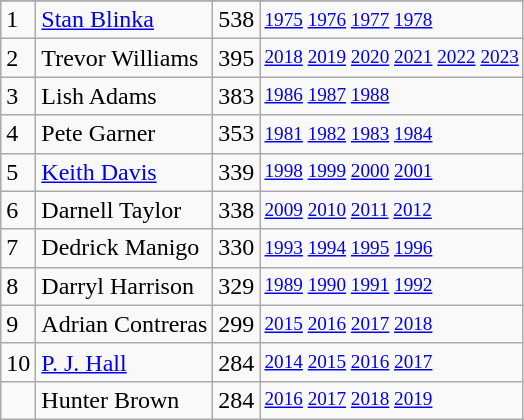<table class="wikitable">
<tr>
</tr>
<tr>
<td>1</td>
<td><a href='#'>Stan Blinka</a></td>
<td>538</td>
<td style="font-size:80%;"><a href='#'>1975</a> <a href='#'>1976</a> <a href='#'>1977</a> <a href='#'>1978</a></td>
</tr>
<tr>
<td>2</td>
<td>Trevor Williams</td>
<td>395</td>
<td style="font-size:80%;"><a href='#'>2018</a> <a href='#'>2019</a> <a href='#'>2020</a> <a href='#'>2021</a> <a href='#'>2022</a> <a href='#'>2023</a></td>
</tr>
<tr>
<td>3</td>
<td>Lish Adams</td>
<td>383</td>
<td style="font-size:80%;"><a href='#'>1986</a> <a href='#'>1987</a> <a href='#'>1988</a></td>
</tr>
<tr>
<td>4</td>
<td>Pete Garner</td>
<td>353</td>
<td style="font-size:80%;"><a href='#'>1981</a> <a href='#'>1982</a> <a href='#'>1983</a> <a href='#'>1984</a></td>
</tr>
<tr>
<td>5</td>
<td><a href='#'>Keith Davis</a></td>
<td>339</td>
<td style="font-size:80%;"><a href='#'>1998</a> <a href='#'>1999</a> <a href='#'>2000</a> <a href='#'>2001</a></td>
</tr>
<tr>
<td>6</td>
<td>Darnell Taylor</td>
<td>338</td>
<td style="font-size:80%;"><a href='#'>2009</a> <a href='#'>2010</a> <a href='#'>2011</a> <a href='#'>2012</a></td>
</tr>
<tr>
<td>7</td>
<td>Dedrick Manigo</td>
<td>330</td>
<td style="font-size:80%;"><a href='#'>1993</a> <a href='#'>1994</a> <a href='#'>1995</a> <a href='#'>1996</a></td>
</tr>
<tr>
<td>8</td>
<td>Darryl Harrison</td>
<td>329</td>
<td style="font-size:80%;"><a href='#'>1989</a> <a href='#'>1990</a> <a href='#'>1991</a> <a href='#'>1992</a></td>
</tr>
<tr>
<td>9</td>
<td>Adrian Contreras</td>
<td>299</td>
<td style="font-size:80%;"><a href='#'>2015</a> <a href='#'>2016</a> <a href='#'>2017</a> <a href='#'>2018</a></td>
</tr>
<tr>
<td>10</td>
<td><a href='#'>P. J. Hall</a></td>
<td>284</td>
<td style="font-size:80%;"><a href='#'>2014</a> <a href='#'>2015</a> <a href='#'>2016</a> <a href='#'>2017</a></td>
</tr>
<tr>
<td></td>
<td>Hunter Brown</td>
<td>284</td>
<td style="font-size:80%;"><a href='#'>2016</a> <a href='#'>2017</a> <a href='#'>2018</a> <a href='#'>2019</a></td>
</tr>
</table>
